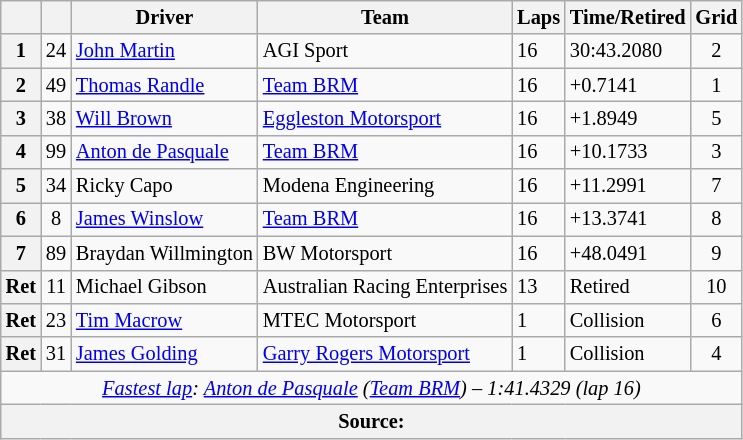<table class="wikitable sortable" style="font-size: 85%;">
<tr>
<th></th>
<th></th>
<th>Driver</th>
<th>Team</th>
<th class="unsortable">Laps</th>
<th class="unsortable">Time/Retired</th>
<th>Grid</th>
</tr>
<tr>
<th>1</th>
<td align="center">24</td>
<td data-sort-value="MAR"> <a href='#'>John Martin</a></td>
<td>AGI Sport</td>
<td>16</td>
<td>30:43.2080</td>
<td align="center">2</td>
</tr>
<tr>
<th>2</th>
<td align="center">49</td>
<td data-sort-value="RAN"> <a href='#'>Thomas Randle</a></td>
<td><a href='#'>Team BRM</a></td>
<td>16</td>
<td>+0.7141</td>
<td align="center">1</td>
</tr>
<tr>
<th>3</th>
<td align="center">38</td>
<td data-sort-value="BRO"> <a href='#'>Will Brown</a></td>
<td><a href='#'>Eggleston Motorsport</a></td>
<td>16</td>
<td>+1.8949</td>
<td align="center">5</td>
</tr>
<tr>
<th>4</th>
<td align="center">99</td>
<td data-sort-value="DEP"> <a href='#'>Anton de Pasquale</a></td>
<td><a href='#'>Team BRM</a></td>
<td>16</td>
<td>+10.1733</td>
<td align="center">3</td>
</tr>
<tr>
<th>5</th>
<td align="center">34</td>
<td data-sort-value="CAP"> Ricky Capo</td>
<td>Modena Engineering</td>
<td>16</td>
<td>+11.2991</td>
<td align="center">7</td>
</tr>
<tr>
<th>6</th>
<td align="center">8</td>
<td data-sort-value="WIN"> <a href='#'>James Winslow</a></td>
<td><a href='#'>Team BRM</a></td>
<td>16</td>
<td>+13.3741</td>
<td align="center">8</td>
</tr>
<tr>
<th>7</th>
<td align="center">89</td>
<td data-sort-value="WIL"> Braydan Willmington</td>
<td>BW Motorsport</td>
<td>16</td>
<td>+48.0491</td>
<td align="center">9</td>
</tr>
<tr>
<th data-sort-value="8">Ret</th>
<td align="center">11</td>
<td data-sort-value="GIB"> Michael Gibson</td>
<td>Australian Racing Enterprises</td>
<td>13</td>
<td>Retired</td>
<td align="center">10</td>
</tr>
<tr>
<th data-sort-value="9">Ret</th>
<td align="center">23</td>
<td data-sort-value="MAC"> <a href='#'>Tim Macrow</a></td>
<td>MTEC Motorsport</td>
<td>1</td>
<td>Collision</td>
<td align="center">6</td>
</tr>
<tr>
<th data-sort-value="10">Ret</th>
<td align="center">31</td>
<td data-sort-value="GOL"> <a href='#'>James Golding</a></td>
<td><a href='#'>Garry Rogers Motorsport</a></td>
<td>1</td>
<td>Collision</td>
<td align="center">4</td>
</tr>
<tr class="sortbottom">
<td colspan="8" align="center"><em><a href='#'>Fastest lap</a>:  <a href='#'>Anton de Pasquale</a> (<a href='#'>Team BRM</a>) – 1:41.4329 (lap 16)</em></td>
</tr>
<tr>
<th colspan="8">Source:</th>
</tr>
</table>
